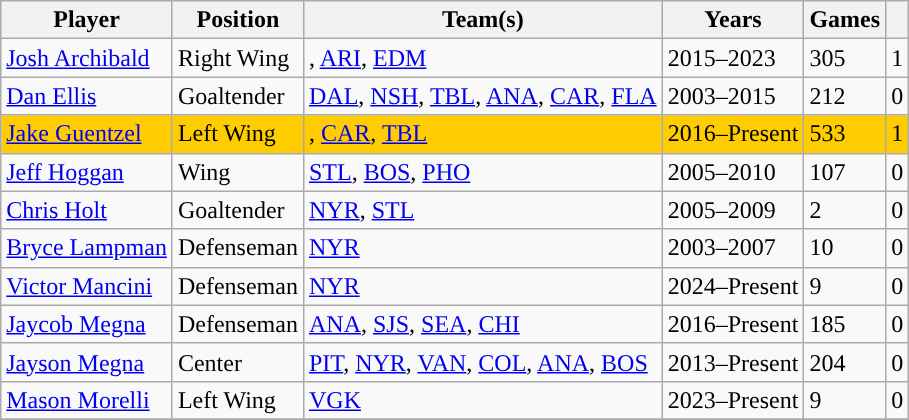<table class="wikitable sortable">
<tr>
<th>Player</th>
<th>Position</th>
<th>Team(s)</th>
<th>Years</th>
<th>Games</th>
<th><a href='#'></a></th>
</tr>
<tr>
<td><a href='#'>Josh Archibald</a></td>
<td>Right Wing</td>
<td><span><strong></strong></span>, <a href='#'>ARI</a>, <a href='#'>EDM</a></td>
<td>2015–2023</td>
<td>305</td>
<td>1</td>
</tr>
<tr>
<td><a href='#'>Dan Ellis</a></td>
<td>Goaltender</td>
<td><a href='#'>DAL</a>, <a href='#'>NSH</a>, <a href='#'>TBL</a>, <a href='#'>ANA</a>, <a href='#'>CAR</a>, <a href='#'>FLA</a></td>
<td>2003–2015</td>
<td>212</td>
<td>0</td>
</tr>
<tr bgcolor=FFCC00>
<td><a href='#'>Jake Guentzel</a></td>
<td>Left Wing</td>
<td><span><strong></strong></span>, <a href='#'>CAR</a>, <a href='#'>TBL</a></td>
<td>2016–Present</td>
<td>533</td>
<td>1</td>
</tr>
<tr>
<td><a href='#'>Jeff Hoggan</a></td>
<td>Wing</td>
<td><a href='#'>STL</a>, <a href='#'>BOS</a>, <a href='#'>PHO</a></td>
<td>2005–2010</td>
<td>107</td>
<td>0</td>
</tr>
<tr>
<td><a href='#'>Chris Holt</a></td>
<td>Goaltender</td>
<td><a href='#'>NYR</a>, <a href='#'>STL</a></td>
<td>2005–2009</td>
<td>2</td>
<td>0</td>
</tr>
<tr>
<td><a href='#'>Bryce Lampman</a></td>
<td>Defenseman</td>
<td><a href='#'>NYR</a></td>
<td>2003–2007</td>
<td>10</td>
<td>0</td>
</tr>
<tr>
<td><a href='#'>Victor Mancini</a></td>
<td>Defenseman</td>
<td><a href='#'>NYR</a></td>
<td>2024–Present</td>
<td>9</td>
<td>0</td>
</tr>
<tr>
<td><a href='#'>Jaycob Megna</a></td>
<td>Defenseman</td>
<td><a href='#'>ANA</a>, <a href='#'>SJS</a>, <a href='#'>SEA</a>, <a href='#'>CHI</a></td>
<td>2016–Present</td>
<td>185</td>
<td>0</td>
</tr>
<tr>
<td><a href='#'>Jayson Megna</a></td>
<td>Center</td>
<td><a href='#'>PIT</a>, <a href='#'>NYR</a>, <a href='#'>VAN</a>, <a href='#'>COL</a>, <a href='#'>ANA</a>, <a href='#'>BOS</a></td>
<td>2013–Present</td>
<td>204</td>
<td>0</td>
</tr>
<tr>
<td><a href='#'>Mason Morelli</a></td>
<td>Left Wing</td>
<td><a href='#'>VGK</a></td>
<td>2023–Present</td>
<td>9</td>
<td>0</td>
</tr>
<tr>
</tr>
</table>
